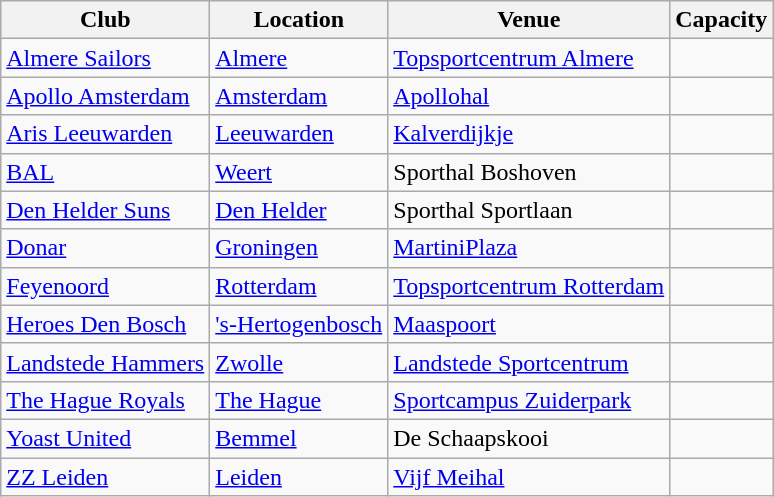<table class="wikitable sortable">
<tr>
<th>Club</th>
<th>Location</th>
<th>Venue</th>
<th>Capacity</th>
</tr>
<tr>
<td><a href='#'>Almere Sailors</a></td>
<td><a href='#'>Almere</a></td>
<td><a href='#'>Topsportcentrum Almere</a></td>
<td align=center></td>
</tr>
<tr>
<td><a href='#'>Apollo Amsterdam</a></td>
<td><a href='#'>Amsterdam</a></td>
<td><a href='#'>Apollohal</a></td>
<td align=center></td>
</tr>
<tr>
<td><a href='#'>Aris Leeuwarden</a></td>
<td><a href='#'>Leeuwarden</a></td>
<td><a href='#'>Kalverdijkje</a></td>
<td align=center></td>
</tr>
<tr>
<td><a href='#'>BAL</a></td>
<td><a href='#'>Weert</a></td>
<td>Sporthal Boshoven</td>
<td align=center></td>
</tr>
<tr>
<td><a href='#'>Den Helder Suns</a></td>
<td><a href='#'>Den Helder</a></td>
<td>Sporthal Sportlaan</td>
<td align=center></td>
</tr>
<tr>
<td><a href='#'>Donar</a></td>
<td><a href='#'>Groningen</a></td>
<td><a href='#'>MartiniPlaza</a></td>
<td align=center></td>
</tr>
<tr>
<td><a href='#'>Feyenoord</a></td>
<td><a href='#'>Rotterdam</a></td>
<td><a href='#'>Topsportcentrum Rotterdam</a></td>
<td align=center></td>
</tr>
<tr>
<td><a href='#'>Heroes Den Bosch</a></td>
<td><a href='#'>'s-Hertogenbosch</a></td>
<td><a href='#'>Maaspoort</a></td>
<td align=center></td>
</tr>
<tr>
<td><a href='#'>Landstede Hammers</a></td>
<td><a href='#'>Zwolle</a></td>
<td><a href='#'>Landstede Sportcentrum</a></td>
<td align=center></td>
</tr>
<tr>
<td><a href='#'>The Hague Royals</a></td>
<td><a href='#'>The Hague</a></td>
<td><a href='#'>Sportcampus Zuiderpark</a></td>
<td align=center></td>
</tr>
<tr>
<td><a href='#'>Yoast United</a></td>
<td><a href='#'>Bemmel</a></td>
<td>De Schaapskooi</td>
<td align=center></td>
</tr>
<tr>
<td><a href='#'>ZZ Leiden</a></td>
<td><a href='#'>Leiden</a></td>
<td><a href='#'>Vijf Meihal</a></td>
<td align=center></td>
</tr>
</table>
